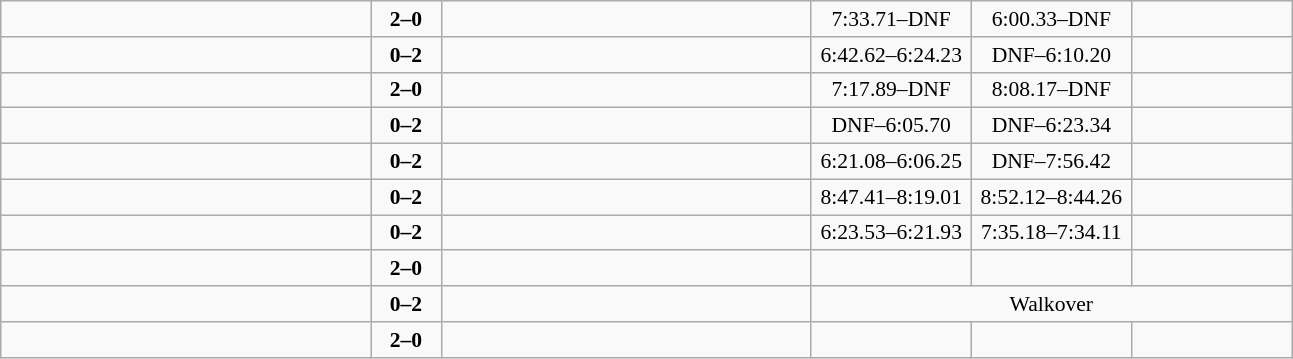<table class="wikitable" style="text-align: center; font-size:90% ">
<tr>
<td align=left width="240"><strong></strong></td>
<td align=center width="40"><strong>2–0</strong></td>
<td align=left width="240"></td>
<td width=100>7:33.71–DNF</td>
<td width=100>6:00.33–DNF</td>
<td width=100></td>
</tr>
<tr>
<td align=left></td>
<td align=center><strong>0–2</strong></td>
<td align=left><strong></strong></td>
<td>6:42.62–6:24.23</td>
<td>DNF–6:10.20</td>
<td></td>
</tr>
<tr>
<td align=left><strong></strong></td>
<td align=center><strong>2–0</strong></td>
<td align=left></td>
<td>7:17.89–DNF</td>
<td>8:08.17–DNF</td>
<td></td>
</tr>
<tr>
<td align=left></td>
<td align=center><strong>0–2</strong></td>
<td align=left><strong></strong></td>
<td>DNF–6:05.70</td>
<td>DNF–6:23.34</td>
<td></td>
</tr>
<tr>
<td align=left></td>
<td align=center><strong>0–2</strong></td>
<td align=left><strong></strong></td>
<td>6:21.08–6:06.25</td>
<td>DNF–7:56.42</td>
<td></td>
</tr>
<tr>
<td align=left></td>
<td align=center><strong>0–2</strong></td>
<td align=left><strong></strong></td>
<td>8:47.41–8:19.01</td>
<td>8:52.12–8:44.26</td>
<td></td>
</tr>
<tr>
<td align=left></td>
<td align=center><strong>0–2</strong></td>
<td align=left><strong></strong></td>
<td>6:23.53–6:21.93</td>
<td>7:35.18–7:34.11</td>
<td></td>
</tr>
<tr>
<td align=left><strong></strong></td>
<td align=center><strong>2–0</strong></td>
<td align=left></td>
<td></td>
<td></td>
<td></td>
</tr>
<tr>
<td align=left></td>
<td align=center><strong>0–2</strong></td>
<td align=left><strong></strong></td>
<td colspan=3>Walkover</td>
</tr>
<tr>
<td align=left><strong></strong></td>
<td align=center><strong>2–0</strong></td>
<td align=left></td>
<td></td>
<td></td>
<td></td>
</tr>
</table>
